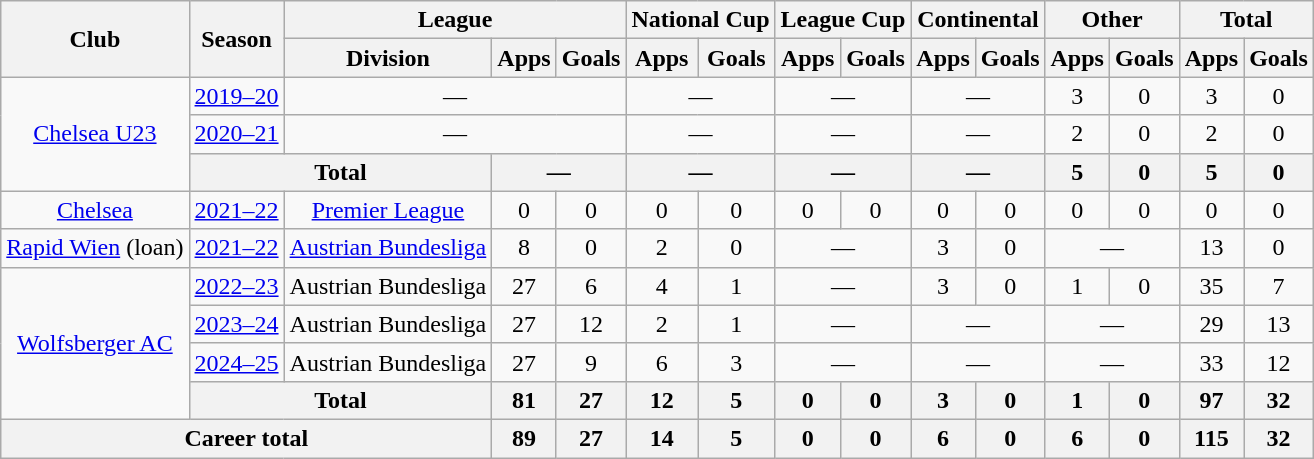<table class=wikitable style="text-align: center">
<tr>
<th rowspan=2>Club</th>
<th rowspan=2>Season</th>
<th colspan=3>League</th>
<th colspan=2>National Cup</th>
<th colspan=2>League Cup</th>
<th colspan=2>Continental</th>
<th colspan=2>Other</th>
<th colspan=2>Total</th>
</tr>
<tr>
<th>Division</th>
<th>Apps</th>
<th>Goals</th>
<th>Apps</th>
<th>Goals</th>
<th>Apps</th>
<th>Goals</th>
<th>Apps</th>
<th>Goals</th>
<th>Apps</th>
<th>Goals</th>
<th>Apps</th>
<th>Goals</th>
</tr>
<tr>
<td rowspan="3"><a href='#'>Chelsea U23</a></td>
<td><a href='#'>2019–20</a></td>
<td colspan=3>—</td>
<td colspan=2>—</td>
<td colspan=2>—</td>
<td colspan=2>—</td>
<td>3</td>
<td>0</td>
<td>3</td>
<td>0</td>
</tr>
<tr>
<td><a href='#'>2020–21</a></td>
<td colspan=3>—</td>
<td colspan=2>—</td>
<td colspan=2>—</td>
<td colspan=2>—</td>
<td>2</td>
<td>0</td>
<td>2</td>
<td>0</td>
</tr>
<tr>
<th colspan="2">Total</th>
<th colspan=2>—</th>
<th colspan=2>—</th>
<th colspan=2>—</th>
<th colspan=2>—</th>
<th>5</th>
<th>0</th>
<th>5</th>
<th>0</th>
</tr>
<tr>
<td><a href='#'>Chelsea</a></td>
<td><a href='#'>2021–22</a></td>
<td><a href='#'>Premier League</a></td>
<td>0</td>
<td>0</td>
<td>0</td>
<td>0</td>
<td>0</td>
<td>0</td>
<td>0</td>
<td>0</td>
<td>0</td>
<td>0</td>
<td>0</td>
<td>0</td>
</tr>
<tr>
<td><a href='#'>Rapid Wien</a> (loan)</td>
<td><a href='#'>2021–22</a></td>
<td><a href='#'>Austrian Bundesliga</a></td>
<td>8</td>
<td>0</td>
<td>2</td>
<td>0</td>
<td colspan="2">—</td>
<td>3</td>
<td>0</td>
<td colspan="2">—</td>
<td>13</td>
<td>0</td>
</tr>
<tr>
<td rowspan="4"><a href='#'>Wolfsberger AC</a></td>
<td><a href='#'>2022–23</a></td>
<td>Austrian Bundesliga</td>
<td>27</td>
<td>6</td>
<td>4</td>
<td>1</td>
<td colspan="2">—</td>
<td>3</td>
<td>0</td>
<td>1</td>
<td>0</td>
<td>35</td>
<td>7</td>
</tr>
<tr>
<td><a href='#'>2023–24</a></td>
<td>Austrian Bundesliga</td>
<td>27</td>
<td>12</td>
<td>2</td>
<td>1</td>
<td colspan="2">—</td>
<td colspan="2">—</td>
<td colspan="2">—</td>
<td>29</td>
<td>13</td>
</tr>
<tr>
<td><a href='#'>2024–25</a></td>
<td>Austrian Bundesliga</td>
<td>27</td>
<td>9</td>
<td>6</td>
<td>3</td>
<td colspan="2">—</td>
<td colspan="2">—</td>
<td colspan="2">—</td>
<td>33</td>
<td>12</td>
</tr>
<tr>
<th colspan="2">Total</th>
<th>81</th>
<th>27</th>
<th>12</th>
<th>5</th>
<th>0</th>
<th>0</th>
<th>3</th>
<th>0</th>
<th>1</th>
<th>0</th>
<th>97</th>
<th>32</th>
</tr>
<tr>
<th colspan="3">Career total</th>
<th>89</th>
<th>27</th>
<th>14</th>
<th>5</th>
<th>0</th>
<th>0</th>
<th>6</th>
<th>0</th>
<th>6</th>
<th>0</th>
<th>115</th>
<th>32</th>
</tr>
</table>
